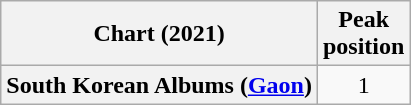<table class="wikitable plainrowheaders" style="text-align:center">
<tr>
<th scope="col">Chart (2021)</th>
<th scope="col">Peak<br>position</th>
</tr>
<tr>
<th scope="row">South Korean Albums (<a href='#'>Gaon</a>)</th>
<td>1</td>
</tr>
</table>
